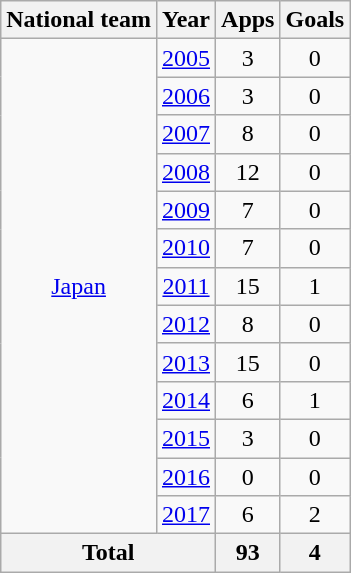<table class="wikitable" style="text-align:center">
<tr>
<th>National team</th>
<th>Year</th>
<th>Apps</th>
<th>Goals</th>
</tr>
<tr>
<td rowspan="13"><a href='#'>Japan</a></td>
<td><a href='#'>2005</a></td>
<td>3</td>
<td>0</td>
</tr>
<tr>
<td><a href='#'>2006</a></td>
<td>3</td>
<td>0</td>
</tr>
<tr>
<td><a href='#'>2007</a></td>
<td>8</td>
<td>0</td>
</tr>
<tr>
<td><a href='#'>2008</a></td>
<td>12</td>
<td>0</td>
</tr>
<tr>
<td><a href='#'>2009</a></td>
<td>7</td>
<td>0</td>
</tr>
<tr>
<td><a href='#'>2010</a></td>
<td>7</td>
<td>0</td>
</tr>
<tr>
<td><a href='#'>2011</a></td>
<td>15</td>
<td>1</td>
</tr>
<tr>
<td><a href='#'>2012</a></td>
<td>8</td>
<td>0</td>
</tr>
<tr>
<td><a href='#'>2013</a></td>
<td>15</td>
<td>0</td>
</tr>
<tr>
<td><a href='#'>2014</a></td>
<td>6</td>
<td>1</td>
</tr>
<tr>
<td><a href='#'>2015</a></td>
<td>3</td>
<td>0</td>
</tr>
<tr>
<td><a href='#'>2016</a></td>
<td>0</td>
<td>0</td>
</tr>
<tr>
<td><a href='#'>2017</a></td>
<td>6</td>
<td>2</td>
</tr>
<tr>
<th colspan="2">Total</th>
<th>93</th>
<th>4</th>
</tr>
</table>
